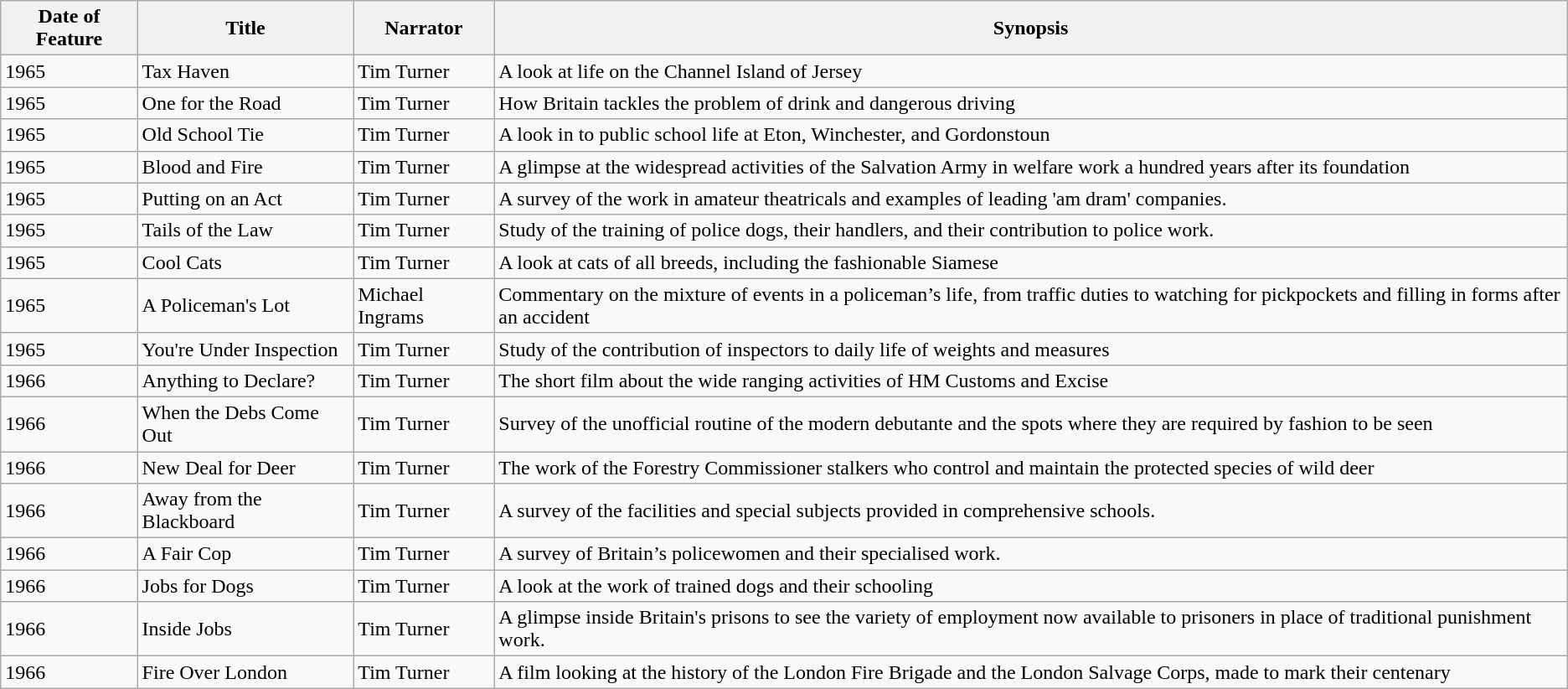<table class="wikitable">
<tr>
<th>Date of Feature</th>
<th>Title</th>
<th>Narrator</th>
<th>Synopsis</th>
</tr>
<tr>
<td>1965</td>
<td>Tax Haven</td>
<td>Tim Turner</td>
<td>A look at life on the Channel Island of Jersey</td>
</tr>
<tr>
<td>1965</td>
<td>One for the Road</td>
<td>Tim Turner</td>
<td>How Britain tackles the problem of drink and dangerous driving</td>
</tr>
<tr>
<td>1965</td>
<td>Old School Tie</td>
<td>Tim Turner</td>
<td>A look in to public school life at Eton, Winchester, and Gordonstoun</td>
</tr>
<tr>
<td>1965</td>
<td>Blood and Fire</td>
<td>Tim Turner</td>
<td>A glimpse at the widespread activities of the Salvation Army in welfare work a hundred years after its foundation</td>
</tr>
<tr>
<td>1965</td>
<td>Putting on an Act</td>
<td>Tim Turner</td>
<td>A survey of the work in amateur theatricals and examples of leading 'am dram' companies.</td>
</tr>
<tr>
<td>1965</td>
<td>Tails of the Law</td>
<td>Tim Turner</td>
<td>Study of the training of police dogs, their handlers, and their contribution to police work.</td>
</tr>
<tr>
<td>1965</td>
<td>Cool Cats</td>
<td>Tim Turner</td>
<td>A look at cats of all breeds, including the fashionable Siamese</td>
</tr>
<tr>
<td>1965</td>
<td>A Policeman's Lot</td>
<td>Michael Ingrams</td>
<td>Commentary on the mixture of events in a policeman’s life, from traffic duties to watching for pickpockets and filling in forms after an accident</td>
</tr>
<tr>
<td>1965</td>
<td>You're Under Inspection</td>
<td>Tim Turner</td>
<td>Study of the contribution of inspectors to daily life of weights and measures</td>
</tr>
<tr>
<td>1966</td>
<td>Anything to Declare?</td>
<td>Tim Turner</td>
<td>The short film about the wide ranging activities of HM Customs and Excise</td>
</tr>
<tr>
<td>1966</td>
<td>When the Debs Come Out</td>
<td>Tim Turner</td>
<td>Survey of the unofficial routine of the modern debutante and the spots where they are required by fashion to be seen</td>
</tr>
<tr>
<td>1966</td>
<td>New Deal for Deer</td>
<td>Tim Turner</td>
<td>The work of the Forestry Commissioner stalkers who control and maintain the protected species of wild deer</td>
</tr>
<tr>
<td>1966</td>
<td>Away from the Blackboard</td>
<td>Tim Turner</td>
<td>A survey of the facilities and special subjects provided in comprehensive schools.</td>
</tr>
<tr>
<td>1966</td>
<td>A Fair Cop</td>
<td>Tim Turner</td>
<td>A survey of Britain’s policewomen and their specialised work.</td>
</tr>
<tr>
<td>1966</td>
<td>Jobs for Dogs</td>
<td>Tim Turner</td>
<td>A look at the work of trained dogs and their schooling</td>
</tr>
<tr>
<td>1966</td>
<td>Inside Jobs</td>
<td>Tim Turner</td>
<td>A glimpse inside Britain's prisons to see the variety of employment now available to prisoners in place of traditional punishment work.</td>
</tr>
<tr>
<td>1966</td>
<td>Fire Over London</td>
<td>Tim Turner</td>
<td>A film looking at the history of the London Fire Brigade and the London Salvage Corps, made to mark their centenary</td>
</tr>
</table>
